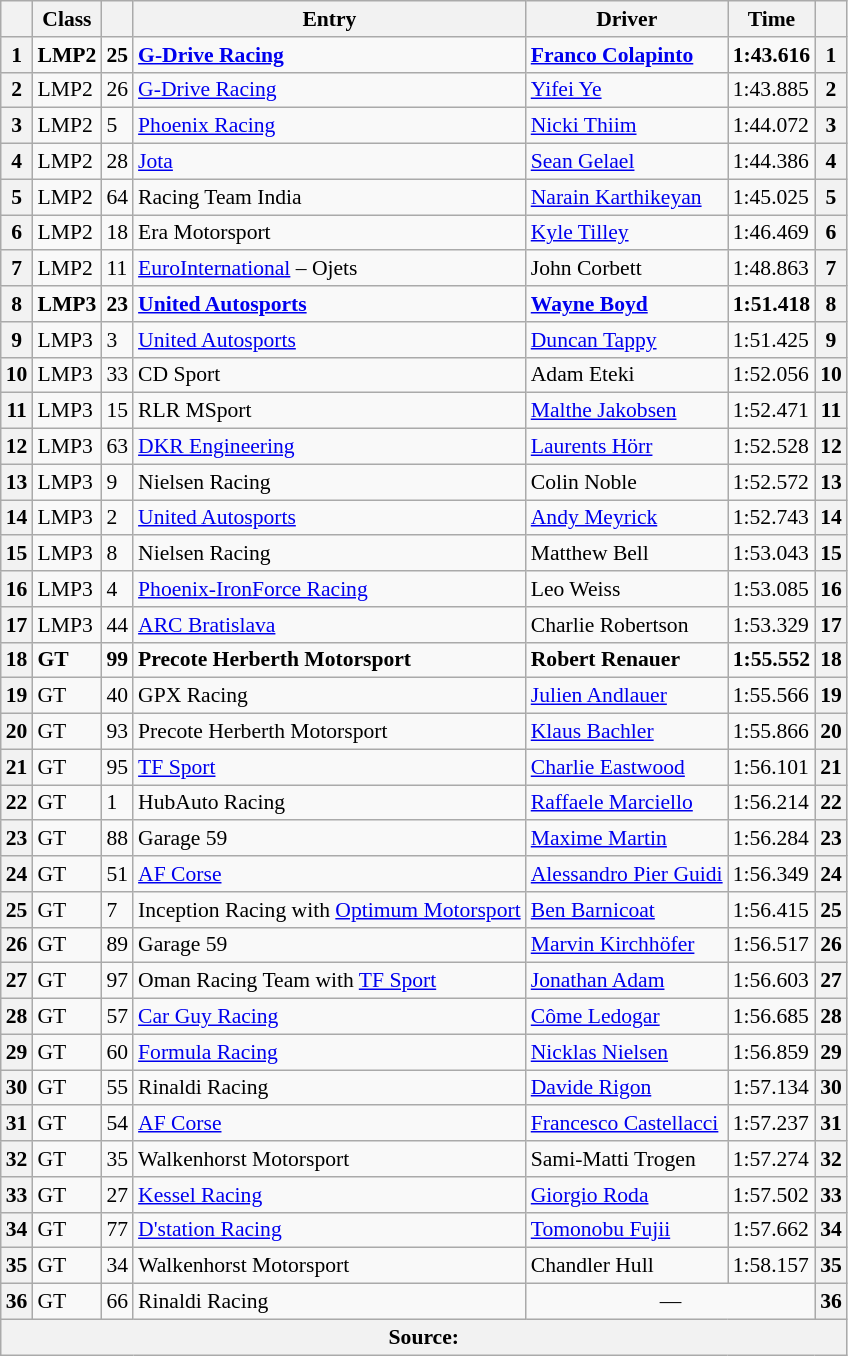<table class="wikitable sortable" style="font-size:90%;">
<tr>
<th></th>
<th class="unsortable">Class</th>
<th class="unsortable"></th>
<th class="unsortable">Entry</th>
<th class="unsortable">Driver</th>
<th class="unsortable">Time</th>
<th></th>
</tr>
<tr>
<th>1</th>
<td><strong>LMP2</strong></td>
<td><strong>25</strong></td>
<td><strong> <a href='#'>G-Drive Racing</a></strong></td>
<td><strong> <a href='#'>Franco Colapinto</a></strong></td>
<td><strong>1:43.616</strong></td>
<th>1</th>
</tr>
<tr>
<th>2</th>
<td>LMP2</td>
<td>26</td>
<td> <a href='#'>G-Drive Racing</a></td>
<td> <a href='#'>Yifei Ye</a></td>
<td>1:43.885</td>
<th>2</th>
</tr>
<tr>
<th>3</th>
<td>LMP2</td>
<td>5</td>
<td> <a href='#'>Phoenix Racing</a></td>
<td> <a href='#'>Nicki Thiim</a></td>
<td>1:44.072</td>
<th>3</th>
</tr>
<tr>
<th>4</th>
<td>LMP2</td>
<td>28</td>
<td> <a href='#'>Jota</a></td>
<td> <a href='#'>Sean Gelael</a></td>
<td>1:44.386</td>
<th>4</th>
</tr>
<tr>
<th>5</th>
<td>LMP2</td>
<td>64</td>
<td> Racing Team India</td>
<td> <a href='#'>Narain Karthikeyan</a></td>
<td>1:45.025</td>
<th>5</th>
</tr>
<tr>
<th>6</th>
<td>LMP2</td>
<td>18</td>
<td> Era Motorsport</td>
<td> <a href='#'>Kyle Tilley</a></td>
<td>1:46.469</td>
<th>6</th>
</tr>
<tr>
<th>7</th>
<td>LMP2</td>
<td>11</td>
<td> <a href='#'>EuroInternational</a> – Ojets</td>
<td> John Corbett</td>
<td>1:48.863</td>
<th>7</th>
</tr>
<tr>
<th>8</th>
<td><strong>LMP3</strong></td>
<td><strong>23</strong></td>
<td><strong> <a href='#'>United Autosports</a></strong></td>
<td><strong> <a href='#'>Wayne Boyd</a></strong></td>
<td><strong>1:51.418</strong></td>
<th>8</th>
</tr>
<tr>
<th>9</th>
<td>LMP3</td>
<td>3</td>
<td> <a href='#'>United Autosports</a></td>
<td> <a href='#'>Duncan Tappy</a></td>
<td>1:51.425</td>
<th>9</th>
</tr>
<tr>
<th>10</th>
<td>LMP3</td>
<td>33</td>
<td> CD Sport</td>
<td> Adam Eteki</td>
<td>1:52.056</td>
<th>10</th>
</tr>
<tr>
<th>11</th>
<td>LMP3</td>
<td>15</td>
<td> RLR MSport</td>
<td> <a href='#'>Malthe Jakobsen</a></td>
<td>1:52.471</td>
<th>11</th>
</tr>
<tr>
<th>12</th>
<td>LMP3</td>
<td>63</td>
<td> <a href='#'>DKR Engineering</a></td>
<td> <a href='#'>Laurents Hörr</a></td>
<td>1:52.528</td>
<th>12</th>
</tr>
<tr>
<th>13</th>
<td>LMP3</td>
<td>9</td>
<td> Nielsen Racing</td>
<td> Colin Noble</td>
<td>1:52.572</td>
<th>13</th>
</tr>
<tr>
<th>14</th>
<td>LMP3</td>
<td>2</td>
<td> <a href='#'>United Autosports</a></td>
<td> <a href='#'>Andy Meyrick</a></td>
<td>1:52.743</td>
<th>14</th>
</tr>
<tr>
<th>15</th>
<td>LMP3</td>
<td>8</td>
<td> Nielsen Racing</td>
<td> Matthew Bell</td>
<td>1:53.043</td>
<th>15</th>
</tr>
<tr>
<th>16</th>
<td>LMP3</td>
<td>4</td>
<td> <a href='#'>Phoenix-IronForce Racing</a></td>
<td> Leo Weiss</td>
<td>1:53.085</td>
<th>16</th>
</tr>
<tr>
<th>17</th>
<td>LMP3</td>
<td>44</td>
<td> <a href='#'>ARC Bratislava</a></td>
<td> Charlie Robertson</td>
<td>1:53.329</td>
<th>17</th>
</tr>
<tr>
<th>18</th>
<td><strong>GT</strong></td>
<td><strong>99</strong></td>
<td><strong> Precote Herberth Motorsport</strong></td>
<td><strong> Robert Renauer</strong></td>
<td><strong>1:55.552</strong></td>
<th>18</th>
</tr>
<tr>
<th>19</th>
<td>GT</td>
<td>40</td>
<td> GPX Racing</td>
<td> <a href='#'>Julien Andlauer</a></td>
<td>1:55.566</td>
<th>19</th>
</tr>
<tr>
<th>20</th>
<td>GT</td>
<td>93</td>
<td> Precote Herberth Motorsport</td>
<td> <a href='#'>Klaus Bachler</a></td>
<td>1:55.866</td>
<th>20</th>
</tr>
<tr>
<th>21</th>
<td>GT</td>
<td>95</td>
<td> <a href='#'>TF Sport</a></td>
<td> <a href='#'>Charlie Eastwood</a></td>
<td>1:56.101</td>
<th>21</th>
</tr>
<tr>
<th>22</th>
<td>GT</td>
<td>1</td>
<td> HubAuto Racing</td>
<td> <a href='#'>Raffaele Marciello</a></td>
<td>1:56.214</td>
<th>22</th>
</tr>
<tr>
<th>23</th>
<td>GT</td>
<td>88</td>
<td> Garage 59</td>
<td> <a href='#'>Maxime Martin</a></td>
<td>1:56.284</td>
<th>23</th>
</tr>
<tr>
<th>24</th>
<td>GT</td>
<td>51</td>
<td> <a href='#'>AF Corse</a></td>
<td> <a href='#'>Alessandro Pier Guidi</a></td>
<td>1:56.349</td>
<th>24</th>
</tr>
<tr>
<th>25</th>
<td>GT</td>
<td>7</td>
<td> Inception Racing with <a href='#'>Optimum Motorsport</a></td>
<td> <a href='#'>Ben Barnicoat</a></td>
<td>1:56.415</td>
<th>25</th>
</tr>
<tr>
<th>26</th>
<td>GT</td>
<td>89</td>
<td> Garage 59</td>
<td> <a href='#'>Marvin Kirchhöfer</a></td>
<td>1:56.517</td>
<th>26</th>
</tr>
<tr>
<th>27</th>
<td>GT</td>
<td>97</td>
<td> Oman Racing Team with <a href='#'>TF Sport</a></td>
<td> <a href='#'>Jonathan Adam</a></td>
<td>1:56.603</td>
<th>27</th>
</tr>
<tr>
<th>28</th>
<td>GT</td>
<td>57</td>
<td> <a href='#'>Car Guy Racing</a></td>
<td> <a href='#'>Côme Ledogar</a></td>
<td>1:56.685</td>
<th>28</th>
</tr>
<tr>
<th>29</th>
<td>GT</td>
<td>60</td>
<td> <a href='#'>Formula Racing</a></td>
<td> <a href='#'>Nicklas Nielsen</a></td>
<td>1:56.859</td>
<th>29</th>
</tr>
<tr>
<th>30</th>
<td>GT</td>
<td>55</td>
<td> Rinaldi Racing</td>
<td> <a href='#'>Davide Rigon</a></td>
<td>1:57.134</td>
<th>30</th>
</tr>
<tr>
<th>31</th>
<td>GT</td>
<td>54</td>
<td> <a href='#'>AF Corse</a></td>
<td> <a href='#'>Francesco Castellacci</a></td>
<td>1:57.237</td>
<th>31</th>
</tr>
<tr>
<th>32</th>
<td>GT</td>
<td>35</td>
<td> Walkenhorst Motorsport</td>
<td> Sami-Matti Trogen</td>
<td>1:57.274</td>
<th>32</th>
</tr>
<tr>
<th>33</th>
<td>GT</td>
<td>27</td>
<td> <a href='#'>Kessel Racing</a></td>
<td> <a href='#'>Giorgio Roda</a></td>
<td>1:57.502</td>
<th>33</th>
</tr>
<tr>
<th>34</th>
<td>GT</td>
<td>77</td>
<td> <a href='#'>D'station Racing</a></td>
<td> <a href='#'>Tomonobu Fujii</a></td>
<td>1:57.662</td>
<th>34</th>
</tr>
<tr>
<th>35</th>
<td>GT</td>
<td>34</td>
<td> Walkenhorst Motorsport</td>
<td> Chandler Hull</td>
<td>1:58.157</td>
<th>35</th>
</tr>
<tr>
<th>36</th>
<td>GT</td>
<td>66</td>
<td> Rinaldi Racing</td>
<td colspan="2"  align="center">—</td>
<th>36</th>
</tr>
<tr>
<th colspan="7">Source:</th>
</tr>
</table>
